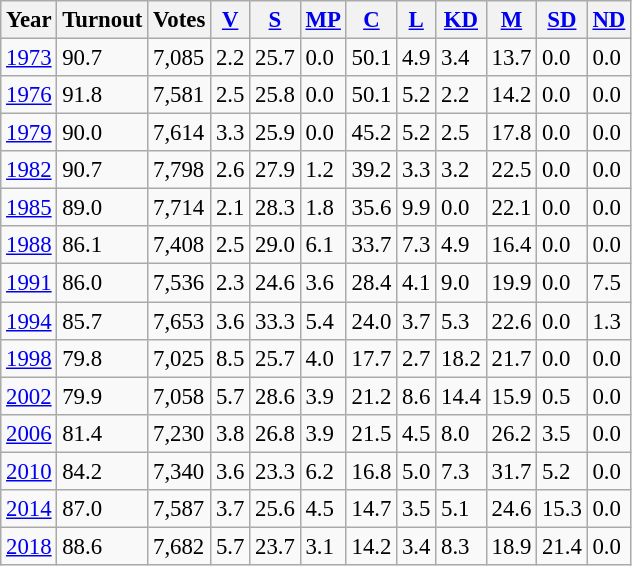<table class="wikitable sortable" style="font-size: 95%;">
<tr>
<th>Year</th>
<th>Turnout</th>
<th>Votes</th>
<th><a href='#'>V</a></th>
<th><a href='#'>S</a></th>
<th><a href='#'>MP</a></th>
<th><a href='#'>C</a></th>
<th><a href='#'>L</a></th>
<th><a href='#'>KD</a></th>
<th><a href='#'>M</a></th>
<th><a href='#'>SD</a></th>
<th><a href='#'>ND</a></th>
</tr>
<tr>
<td><a href='#'>1973</a></td>
<td>90.7</td>
<td>7,085</td>
<td>2.2</td>
<td>25.7</td>
<td>0.0</td>
<td>50.1</td>
<td>4.9</td>
<td>3.4</td>
<td>13.7</td>
<td>0.0</td>
<td>0.0</td>
</tr>
<tr>
<td><a href='#'>1976</a></td>
<td>91.8</td>
<td>7,581</td>
<td>2.5</td>
<td>25.8</td>
<td>0.0</td>
<td>50.1</td>
<td>5.2</td>
<td>2.2</td>
<td>14.2</td>
<td>0.0</td>
<td>0.0</td>
</tr>
<tr>
<td><a href='#'>1979</a></td>
<td>90.0</td>
<td>7,614</td>
<td>3.3</td>
<td>25.9</td>
<td>0.0</td>
<td>45.2</td>
<td>5.2</td>
<td>2.5</td>
<td>17.8</td>
<td>0.0</td>
<td>0.0</td>
</tr>
<tr>
<td><a href='#'>1982</a></td>
<td>90.7</td>
<td>7,798</td>
<td>2.6</td>
<td>27.9</td>
<td>1.2</td>
<td>39.2</td>
<td>3.3</td>
<td>3.2</td>
<td>22.5</td>
<td>0.0</td>
<td>0.0</td>
</tr>
<tr>
<td><a href='#'>1985</a></td>
<td>89.0</td>
<td>7,714</td>
<td>2.1</td>
<td>28.3</td>
<td>1.8</td>
<td>35.6</td>
<td>9.9</td>
<td>0.0</td>
<td>22.1</td>
<td>0.0</td>
<td>0.0</td>
</tr>
<tr>
<td><a href='#'>1988</a></td>
<td>86.1</td>
<td>7,408</td>
<td>2.5</td>
<td>29.0</td>
<td>6.1</td>
<td>33.7</td>
<td>7.3</td>
<td>4.9</td>
<td>16.4</td>
<td>0.0</td>
<td>0.0</td>
</tr>
<tr>
<td><a href='#'>1991</a></td>
<td>86.0</td>
<td>7,536</td>
<td>2.3</td>
<td>24.6</td>
<td>3.6</td>
<td>28.4</td>
<td>4.1</td>
<td>9.0</td>
<td>19.9</td>
<td>0.0</td>
<td>7.5</td>
</tr>
<tr>
<td><a href='#'>1994</a></td>
<td>85.7</td>
<td>7,653</td>
<td>3.6</td>
<td>33.3</td>
<td>5.4</td>
<td>24.0</td>
<td>3.7</td>
<td>5.3</td>
<td>22.6</td>
<td>0.0</td>
<td>1.3</td>
</tr>
<tr>
<td><a href='#'>1998</a></td>
<td>79.8</td>
<td>7,025</td>
<td>8.5</td>
<td>25.7</td>
<td>4.0</td>
<td>17.7</td>
<td>2.7</td>
<td>18.2</td>
<td>21.7</td>
<td>0.0</td>
<td>0.0</td>
</tr>
<tr>
<td><a href='#'>2002</a></td>
<td>79.9</td>
<td>7,058</td>
<td>5.7</td>
<td>28.6</td>
<td>3.9</td>
<td>21.2</td>
<td>8.6</td>
<td>14.4</td>
<td>15.9</td>
<td>0.5</td>
<td>0.0</td>
</tr>
<tr>
<td><a href='#'>2006</a></td>
<td>81.4</td>
<td>7,230</td>
<td>3.8</td>
<td>26.8</td>
<td>3.9</td>
<td>21.5</td>
<td>4.5</td>
<td>8.0</td>
<td>26.2</td>
<td>3.5</td>
<td>0.0</td>
</tr>
<tr>
<td><a href='#'>2010</a></td>
<td>84.2</td>
<td>7,340</td>
<td>3.6</td>
<td>23.3</td>
<td>6.2</td>
<td>16.8</td>
<td>5.0</td>
<td>7.3</td>
<td>31.7</td>
<td>5.2</td>
<td>0.0</td>
</tr>
<tr>
<td><a href='#'>2014</a></td>
<td>87.0</td>
<td>7,587</td>
<td>3.7</td>
<td>25.6</td>
<td>4.5</td>
<td>14.7</td>
<td>3.5</td>
<td>5.1</td>
<td>24.6</td>
<td>15.3</td>
<td>0.0</td>
</tr>
<tr>
<td><a href='#'>2018</a></td>
<td>88.6</td>
<td>7,682</td>
<td>5.7</td>
<td>23.7</td>
<td>3.1</td>
<td>14.2</td>
<td>3.4</td>
<td>8.3</td>
<td>18.9</td>
<td>21.4</td>
<td>0.0</td>
</tr>
</table>
